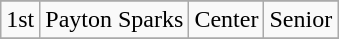<table class="wikitable" border="1">
<tr align=center>
</tr>
<tr>
<td>1st</td>
<td>Payton Sparks</td>
<td>Center</td>
<td>Senior</td>
</tr>
<tr>
</tr>
</table>
